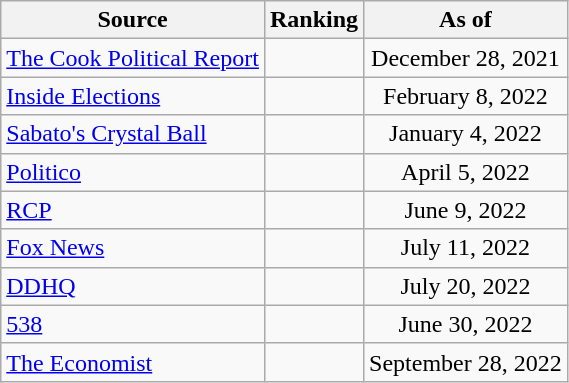<table class="wikitable" style="text-align:center">
<tr>
<th>Source</th>
<th>Ranking</th>
<th>As of</th>
</tr>
<tr>
<td align=left><a href='#'>The Cook Political Report</a></td>
<td></td>
<td>December 28, 2021</td>
</tr>
<tr>
<td align=left><a href='#'>Inside Elections</a></td>
<td></td>
<td>February 8, 2022</td>
</tr>
<tr>
<td align=left><a href='#'>Sabato's Crystal Ball</a></td>
<td></td>
<td>January 4, 2022</td>
</tr>
<tr>
<td style="text-align:left;"><a href='#'>Politico</a></td>
<td></td>
<td>April 5, 2022</td>
</tr>
<tr>
<td style="text-align:left;"><a href='#'>RCP</a></td>
<td></td>
<td>June 9, 2022</td>
</tr>
<tr>
<td align=left><a href='#'>Fox News</a></td>
<td></td>
<td>July 11, 2022</td>
</tr>
<tr>
<td style="text-align:left;"><a href='#'>DDHQ</a></td>
<td></td>
<td>July 20, 2022</td>
</tr>
<tr>
<td style="text-align:left;"><a href='#'>538</a></td>
<td></td>
<td>June 30, 2022</td>
</tr>
<tr>
<td align="left"><a href='#'>The Economist</a></td>
<td></td>
<td>September 28, 2022</td>
</tr>
</table>
